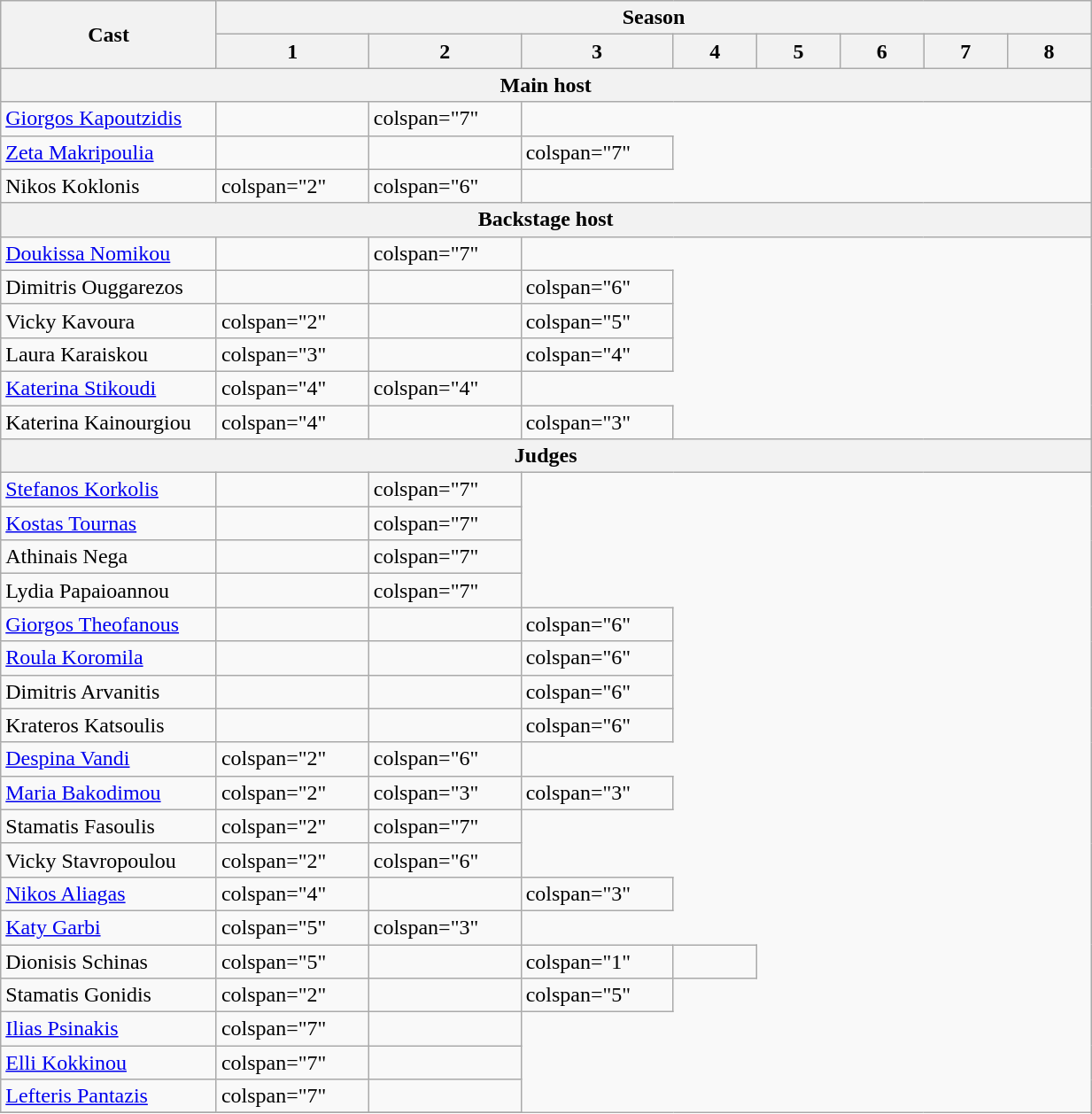<table class="wikitable" width="65% font-size:100%">
<tr>
<th rowspan="2" width="115">Cast</th>
<th colspan="8" text-align:center;>Season</th>
</tr>
<tr>
<th width="40">1</th>
<th width="40">2</th>
<th width="40">3</th>
<th width="40">4</th>
<th width="40">5</th>
<th width="40">6</th>
<th width="40">7</th>
<th width="40">8</th>
</tr>
<tr>
<th colspan="9">Main host</th>
</tr>
<tr>
<td><a href='#'>Giorgos Kapoutzidis</a></td>
<td></td>
<td>colspan="7" </td>
</tr>
<tr>
<td><a href='#'>Zeta Makripoulia</a></td>
<td></td>
<td></td>
<td>colspan="7" </td>
</tr>
<tr>
<td>Nikos Koklonis</td>
<td>colspan="2" </td>
<td>colspan="6" </td>
</tr>
<tr>
<th colspan="9">Backstage host</th>
</tr>
<tr>
<td><a href='#'>Doukissa Nomikou</a></td>
<td></td>
<td>colspan="7" </td>
</tr>
<tr>
<td>Dimitris Ouggarezos</td>
<td></td>
<td></td>
<td>colspan="6" </td>
</tr>
<tr>
<td>Vicky Kavoura</td>
<td>colspan="2" </td>
<td></td>
<td>colspan="5" </td>
</tr>
<tr>
<td>Laura Karaiskou</td>
<td>colspan="3" </td>
<td></td>
<td>colspan="4" </td>
</tr>
<tr>
<td><a href='#'>Katerina Stikoudi</a></td>
<td>colspan="4" </td>
<td>colspan="4" </td>
</tr>
<tr>
<td>Katerina Kainourgiou</td>
<td>colspan="4" </td>
<td></td>
<td>colspan="3" </td>
</tr>
<tr>
<th colspan="9">Judges</th>
</tr>
<tr>
<td><a href='#'>Stefanos Korkolis</a></td>
<td></td>
<td>colspan="7" </td>
</tr>
<tr>
<td><a href='#'>Kostas Tournas</a></td>
<td></td>
<td>colspan="7" </td>
</tr>
<tr>
<td>Athinais Nega</td>
<td></td>
<td>colspan="7" </td>
</tr>
<tr>
<td>Lydia Papaioannou</td>
<td></td>
<td>colspan="7" </td>
</tr>
<tr>
<td><a href='#'>Giorgos Theofanous</a></td>
<td></td>
<td></td>
<td>colspan="6" </td>
</tr>
<tr>
<td><a href='#'>Roula Koromila</a></td>
<td></td>
<td></td>
<td>colspan="6" </td>
</tr>
<tr>
<td>Dimitris Arvanitis</td>
<td></td>
<td></td>
<td>colspan="6" </td>
</tr>
<tr>
<td>Krateros Katsoulis</td>
<td></td>
<td></td>
<td>colspan="6" </td>
</tr>
<tr>
<td><a href='#'>Despina Vandi</a></td>
<td>colspan="2" </td>
<td>colspan="6" </td>
</tr>
<tr>
<td><a href='#'>Maria Bakodimou</a></td>
<td>colspan="2" </td>
<td>colspan="3" </td>
<td>colspan="3" </td>
</tr>
<tr>
<td>Stamatis Fasoulis</td>
<td>colspan="2" </td>
<td>colspan="7" </td>
</tr>
<tr>
<td>Vicky Stavropoulou</td>
<td>colspan="2" </td>
<td>colspan="6" </td>
</tr>
<tr>
<td><a href='#'>Nikos Aliagas</a></td>
<td>colspan="4" </td>
<td></td>
<td>colspan="3" </td>
</tr>
<tr>
<td><a href='#'>Katy Garbi</a></td>
<td>colspan="5" </td>
<td>colspan="3" </td>
</tr>
<tr>
<td>Dionisis Schinas</td>
<td>colspan="5" </td>
<td></td>
<td>colspan="1" </td>
<td></td>
</tr>
<tr>
<td>Stamatis Gonidis</td>
<td>colspan="2" </td>
<td></td>
<td>colspan="5" </td>
</tr>
<tr>
<td><a href='#'>Ilias Psinakis</a></td>
<td>colspan="7" </td>
<td></td>
</tr>
<tr>
<td><a href='#'>Elli Kokkinou</a></td>
<td>colspan="7" </td>
<td></td>
</tr>
<tr>
<td><a href='#'>Lefteris Pantazis</a></td>
<td>colspan="7" </td>
<td></td>
</tr>
<tr>
</tr>
</table>
